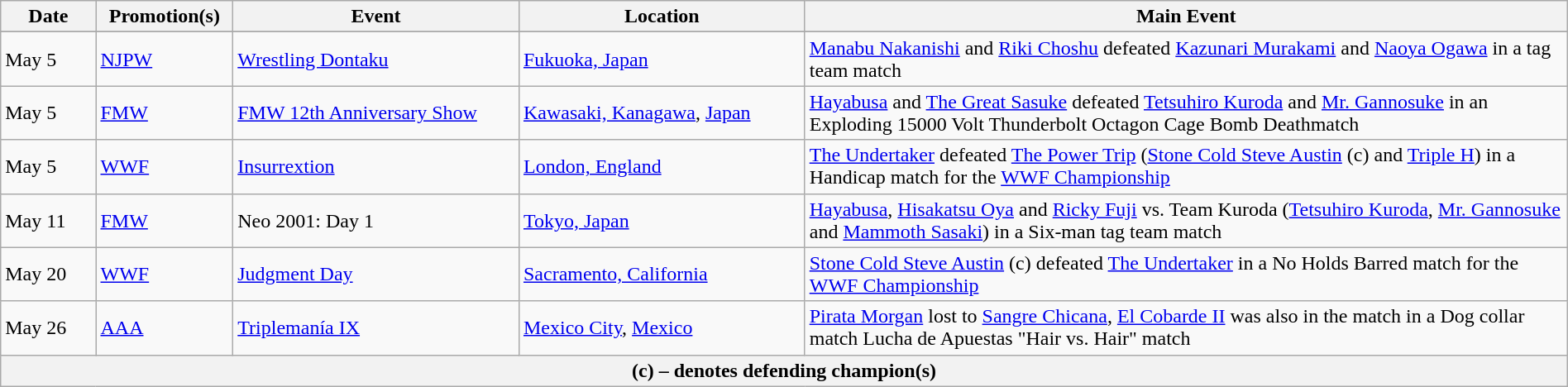<table class="wikitable" style="width:100%;">
<tr>
<th width="5%">Date</th>
<th width="5%">Promotion(s)</th>
<th style="width:15%;">Event</th>
<th style="width:15%;">Location</th>
<th style="width:40%;">Main Event</th>
</tr>
<tr style="width:20%;" |Notes>
</tr>
<tr>
<td>May 5</td>
<td><a href='#'>NJPW</a></td>
<td><a href='#'>Wrestling Dontaku</a></td>
<td><a href='#'>Fukuoka, Japan</a></td>
<td><a href='#'>Manabu Nakanishi</a> and <a href='#'>Riki Choshu</a> defeated <a href='#'>Kazunari Murakami</a> and <a href='#'>Naoya Ogawa</a> in a tag team match</td>
</tr>
<tr>
<td>May 5</td>
<td><a href='#'>FMW</a></td>
<td><a href='#'>FMW 12th Anniversary Show</a></td>
<td><a href='#'>Kawasaki, Kanagawa</a>, <a href='#'>Japan</a></td>
<td><a href='#'>Hayabusa</a> and <a href='#'>The Great Sasuke</a> defeated <a href='#'>Tetsuhiro Kuroda</a> and <a href='#'>Mr. Gannosuke</a> in an Exploding 15000 Volt Thunderbolt Octagon Cage Bomb Deathmatch</td>
</tr>
<tr>
<td>May 5</td>
<td><a href='#'>WWF</a></td>
<td><a href='#'>Insurrextion</a></td>
<td><a href='#'>London, England</a></td>
<td><a href='#'>The Undertaker</a> defeated <a href='#'>The Power Trip</a> (<a href='#'>Stone Cold Steve Austin</a> (c) and <a href='#'>Triple H</a>) in a Handicap match for the <a href='#'>WWF Championship</a></td>
</tr>
<tr>
<td>May 11</td>
<td><a href='#'>FMW</a></td>
<td>Neo 2001: Day 1</td>
<td><a href='#'>Tokyo, Japan</a></td>
<td><a href='#'>Hayabusa</a>, <a href='#'>Hisakatsu Oya</a> and <a href='#'>Ricky Fuji</a> vs. Team Kuroda (<a href='#'>Tetsuhiro Kuroda</a>, <a href='#'>Mr. Gannosuke</a> and <a href='#'>Mammoth Sasaki</a>) in a Six-man tag team match</td>
</tr>
<tr>
<td>May 20</td>
<td><a href='#'>WWF</a></td>
<td><a href='#'>Judgment Day</a></td>
<td><a href='#'>Sacramento, California</a></td>
<td><a href='#'>Stone Cold Steve Austin</a> (c) defeated <a href='#'>The Undertaker</a> in a No Holds Barred match for the <a href='#'>WWF Championship</a></td>
</tr>
<tr>
<td>May 26</td>
<td><a href='#'>AAA</a></td>
<td><a href='#'>Triplemanía IX</a></td>
<td><a href='#'>Mexico City</a>, <a href='#'>Mexico</a></td>
<td><a href='#'>Pirata Morgan</a> lost to <a href='#'>Sangre Chicana</a>, <a href='#'>El Cobarde II</a> was also in the match in a Dog collar match Lucha de Apuestas "Hair vs. Hair" match</td>
</tr>
<tr>
<th colspan="6">(c) – denotes defending champion(s)</th>
</tr>
</table>
